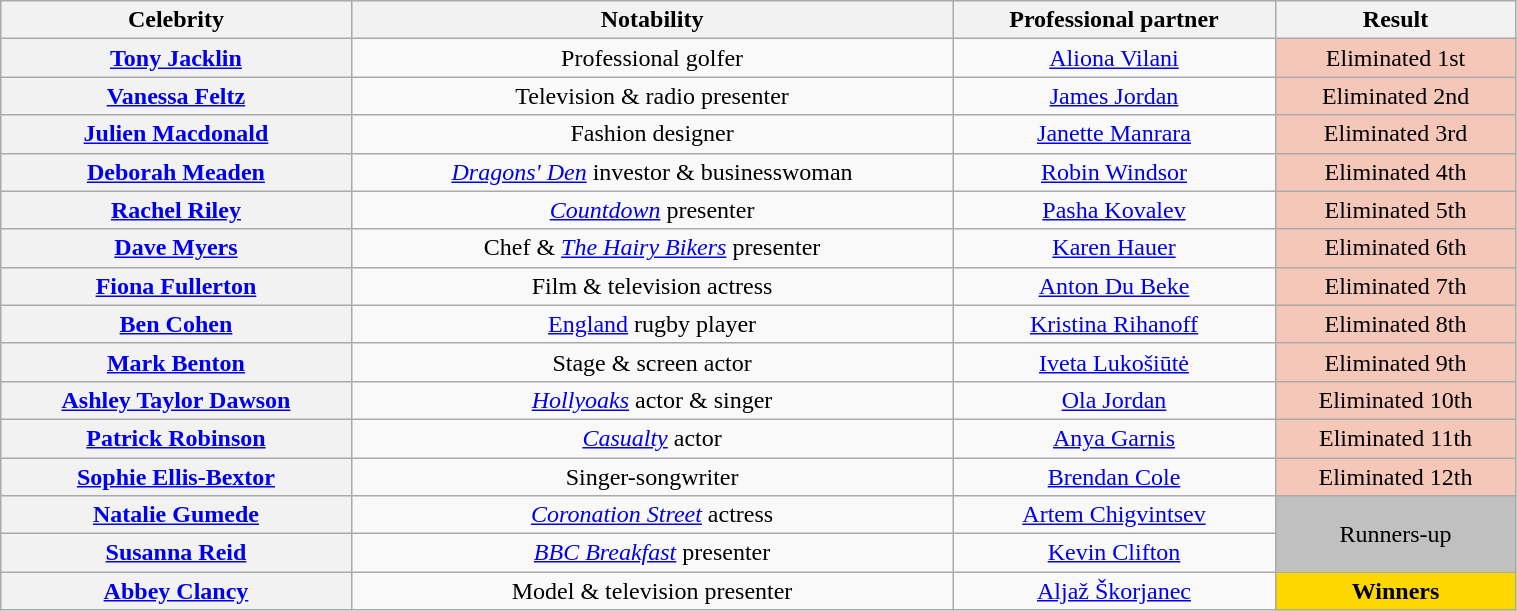<table class="wikitable sortable" style="text-align:center; width:80%">
<tr>
<th scope="col">Celebrity</th>
<th scope="col" class="unsortable">Notability</th>
<th scope="col">Professional partner</th>
<th scope="col">Result</th>
</tr>
<tr>
<th scope="row"><a href='#'>Tony Jacklin</a></th>
<td>Professional golfer</td>
<td><a href='#'>Aliona Vilani</a></td>
<td bgcolor="f4c7b8">Eliminated 1st</td>
</tr>
<tr>
<th scope="row"><a href='#'>Vanessa Feltz</a></th>
<td>Television & radio presenter</td>
<td><a href='#'>James Jordan</a></td>
<td bgcolor="f4c7b8">Eliminated 2nd</td>
</tr>
<tr>
<th scope="row"><a href='#'>Julien Macdonald</a></th>
<td>Fashion designer</td>
<td><a href='#'>Janette Manrara</a></td>
<td bgcolor="f4c7b8">Eliminated 3rd</td>
</tr>
<tr>
<th scope="row"><a href='#'>Deborah Meaden</a></th>
<td><em><a href='#'>Dragons' Den</a></em> investor & businesswoman</td>
<td><a href='#'>Robin Windsor</a></td>
<td bgcolor="f4c7b8">Eliminated 4th</td>
</tr>
<tr>
<th scope="row"><a href='#'>Rachel Riley</a></th>
<td><em><a href='#'>Countdown</a></em> presenter</td>
<td><a href='#'>Pasha Kovalev</a></td>
<td bgcolor="f4c7b8">Eliminated 5th</td>
</tr>
<tr>
<th scope="row"><a href='#'>Dave Myers</a></th>
<td>Chef & <em><a href='#'>The Hairy Bikers</a></em> presenter</td>
<td><a href='#'>Karen Hauer</a></td>
<td bgcolor="f4c7b8">Eliminated 6th</td>
</tr>
<tr>
<th scope="row"><a href='#'>Fiona Fullerton</a></th>
<td>Film & television actress</td>
<td><a href='#'>Anton Du Beke</a></td>
<td bgcolor="f4c7b8">Eliminated 7th</td>
</tr>
<tr>
<th scope="row"><a href='#'>Ben Cohen</a></th>
<td><a href='#'>England</a> rugby player</td>
<td><a href='#'>Kristina Rihanoff</a></td>
<td bgcolor="f4c7b8">Eliminated 8th</td>
</tr>
<tr>
<th scope="row"><a href='#'>Mark Benton</a></th>
<td>Stage & screen actor</td>
<td><a href='#'>Iveta Lukošiūtė</a></td>
<td bgcolor="f4c7b8">Eliminated 9th</td>
</tr>
<tr>
<th scope="row"><a href='#'>Ashley Taylor Dawson</a></th>
<td><em><a href='#'>Hollyoaks</a></em> actor & singer</td>
<td><a href='#'>Ola Jordan</a></td>
<td bgcolor="f4c7b8">Eliminated 10th</td>
</tr>
<tr>
<th scope="row"><a href='#'>Patrick Robinson</a></th>
<td><em><a href='#'>Casualty</a></em> actor</td>
<td><a href='#'>Anya Garnis</a></td>
<td bgcolor="f4c7b8">Eliminated 11th</td>
</tr>
<tr>
<th scope="row"><a href='#'>Sophie Ellis-Bextor</a></th>
<td>Singer-songwriter</td>
<td><a href='#'>Brendan Cole</a></td>
<td bgcolor="f4c7b8">Eliminated 12th</td>
</tr>
<tr>
<th scope="row"><a href='#'>Natalie Gumede</a></th>
<td><em><a href='#'>Coronation Street</a></em> actress</td>
<td><a href='#'>Artem Chigvintsev</a></td>
<td rowspan="2" bgcolor="silver">Runners-up</td>
</tr>
<tr>
<th scope="row"><a href='#'>Susanna Reid</a></th>
<td><em><a href='#'>BBC Breakfast</a></em> presenter</td>
<td><a href='#'>Kevin Clifton</a></td>
</tr>
<tr>
<th scope="row"><a href='#'>Abbey Clancy</a></th>
<td>Model & television presenter</td>
<td><a href='#'>Aljaž Škorjanec</a></td>
<td bgcolor="gold"><strong>Winners</strong></td>
</tr>
</table>
